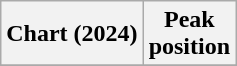<table class="wikitable sortable plainrowheaders" style="text-align:center">
<tr>
<th scope="col">Chart (2024)</th>
<th scope="col">Peak<br>position</th>
</tr>
<tr>
</tr>
</table>
